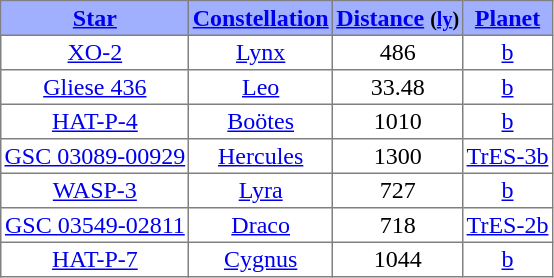<table class="toccolours sortable" border=1 cellspacing=0 cellpadding=2 align=center style="text-align:center; border-collapse:collapse; margin-left: 0; margin-right: auto;">
<tr bgcolor="#a0b0ff">
<th><a href='#'>Star</a></th>
<th><a href='#'>Constellation</a></th>
<th><a href='#'>Distance</a> <small>(<a href='#'>ly</a>)</small></th>
<th><a href='#'>Planet</a></th>
</tr>
<tr>
<td><a href='#'>XO-2</a></td>
<td><a href='#'>Lynx</a></td>
<td>486</td>
<td><a href='#'>b</a></td>
</tr>
<tr>
<td><a href='#'>Gliese 436</a></td>
<td><a href='#'>Leo</a></td>
<td>33.48</td>
<td><a href='#'>b</a></td>
</tr>
<tr>
<td><a href='#'>HAT-P-4</a></td>
<td><a href='#'>Boötes</a></td>
<td>1010</td>
<td><a href='#'>b</a></td>
</tr>
<tr>
<td><a href='#'>GSC 03089-00929</a></td>
<td><a href='#'>Hercules</a></td>
<td>1300</td>
<td><a href='#'>TrES-3b</a></td>
</tr>
<tr>
<td><a href='#'>WASP-3</a></td>
<td><a href='#'>Lyra</a></td>
<td>727</td>
<td><a href='#'>b</a></td>
</tr>
<tr>
<td><a href='#'>GSC 03549-02811</a></td>
<td><a href='#'>Draco</a></td>
<td>718</td>
<td><a href='#'>TrES-2b</a></td>
</tr>
<tr>
<td><a href='#'>HAT-P-7</a></td>
<td><a href='#'>Cygnus</a></td>
<td>1044</td>
<td><a href='#'>b</a></td>
</tr>
</table>
